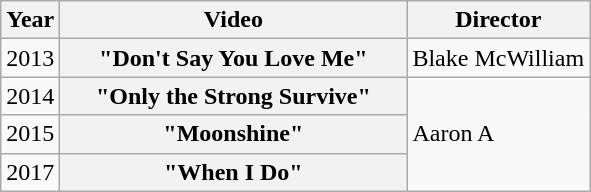<table class="wikitable plainrowheaders">
<tr>
<th>Year</th>
<th style="width:14em;">Video</th>
<th>Director</th>
</tr>
<tr>
<td>2013</td>
<th scope="row">"Don't Say You Love Me"</th>
<td>Blake McWilliam</td>
</tr>
<tr>
<td>2014</td>
<th scope="row">"Only the Strong Survive"</th>
<td rowspan="3">Aaron A</td>
</tr>
<tr>
<td>2015</td>
<th scope="row">"Moonshine"</th>
</tr>
<tr>
<td>2017</td>
<th scope="row">"When I Do"</th>
</tr>
</table>
